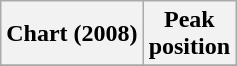<table class="wikitable plainrowheaders" style="text-align:center">
<tr>
<th scope="col">Chart (2008)</th>
<th scope="col">Peak<br>position</th>
</tr>
<tr>
</tr>
</table>
